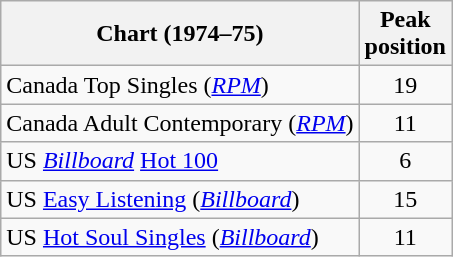<table class="wikitable sortable">
<tr>
<th>Chart (1974–75)</th>
<th>Peak<br>position</th>
</tr>
<tr>
<td>Canada Top Singles (<em><a href='#'>RPM</a></em>)</td>
<td style="text-align:center">19</td>
</tr>
<tr>
<td>Canada Adult Contemporary (<em><a href='#'>RPM</a></em>)</td>
<td style="text-align:center">11</td>
</tr>
<tr>
<td>US <em><a href='#'>Billboard</a></em> <a href='#'>Hot 100</a></td>
<td style="text-align:center">6</td>
</tr>
<tr>
<td>US <a href='#'>Easy Listening</a> (<em><a href='#'>Billboard</a></em>)</td>
<td style="text-align:center">15</td>
</tr>
<tr>
<td>US <a href='#'>Hot Soul Singles</a> (<em><a href='#'>Billboard</a></em>)</td>
<td style="text-align:center">11</td>
</tr>
</table>
